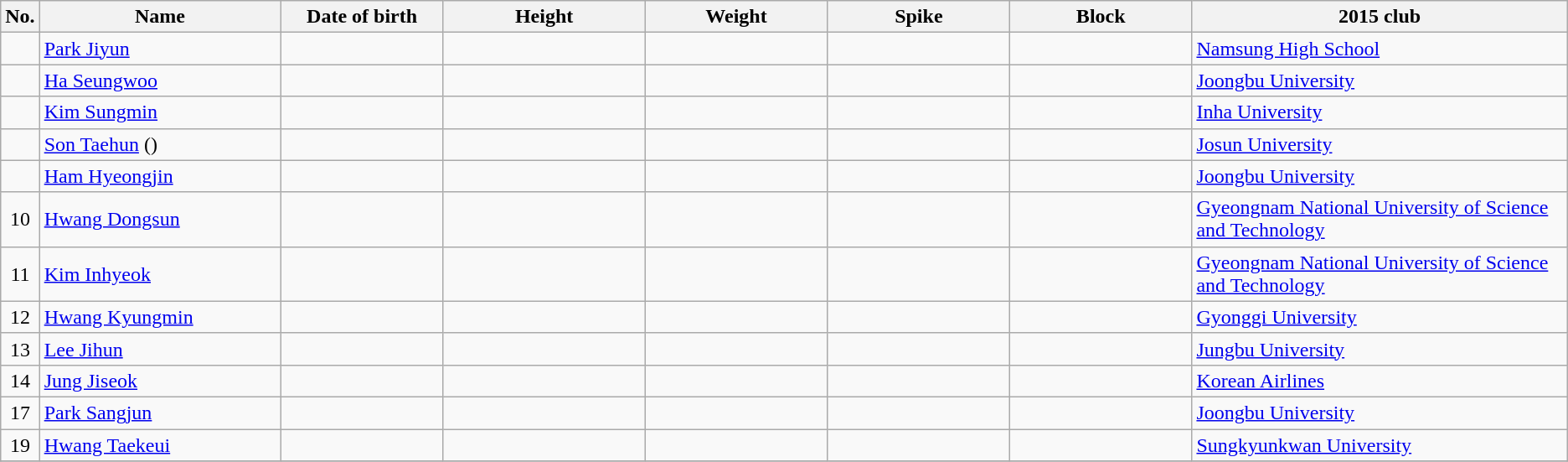<table class="wikitable sortable" style="font-size:100%; text-align:center;">
<tr>
<th>No.</th>
<th style="width:12em">Name</th>
<th style="width:8em">Date of birth</th>
<th style="width:10em">Height</th>
<th style="width:9em">Weight</th>
<th style="width:9em">Spike</th>
<th style="width:9em">Block</th>
<th style="width:19em">2015 club</th>
</tr>
<tr>
<td></td>
<td align=left><a href='#'>Park Jiyun</a></td>
<td align=right></td>
<td></td>
<td></td>
<td></td>
<td></td>
<td align=left> <a href='#'>Namsung High School</a></td>
</tr>
<tr>
<td></td>
<td align=left><a href='#'>Ha Seungwoo</a></td>
<td align=right></td>
<td></td>
<td></td>
<td></td>
<td></td>
<td align=left> <a href='#'>Joongbu University</a></td>
</tr>
<tr>
<td></td>
<td align=left><a href='#'>Kim Sungmin</a></td>
<td align=right></td>
<td></td>
<td></td>
<td></td>
<td></td>
<td align=left> <a href='#'>Inha University</a></td>
</tr>
<tr>
<td></td>
<td align=left><a href='#'>Son Taehun</a> ()</td>
<td align=right></td>
<td></td>
<td></td>
<td></td>
<td></td>
<td align=left> <a href='#'>Josun University</a></td>
</tr>
<tr>
<td></td>
<td align=left><a href='#'>Ham Hyeongjin</a></td>
<td align=right></td>
<td></td>
<td></td>
<td></td>
<td></td>
<td align=left> <a href='#'>Joongbu University</a></td>
</tr>
<tr>
<td>10</td>
<td align=left><a href='#'>Hwang Dongsun</a></td>
<td align=right></td>
<td></td>
<td></td>
<td></td>
<td></td>
<td align=left> <a href='#'>Gyeongnam National University of Science and Technology</a></td>
</tr>
<tr>
<td>11</td>
<td align=left><a href='#'>Kim Inhyeok</a></td>
<td align=right></td>
<td></td>
<td></td>
<td></td>
<td></td>
<td align=left> <a href='#'>Gyeongnam National University of Science and Technology</a></td>
</tr>
<tr>
<td>12</td>
<td align=left><a href='#'>Hwang Kyungmin</a></td>
<td align=right></td>
<td></td>
<td></td>
<td></td>
<td></td>
<td align=left> <a href='#'>Gyonggi University</a></td>
</tr>
<tr>
<td>13</td>
<td align=left><a href='#'>Lee Jihun</a></td>
<td align=right></td>
<td></td>
<td></td>
<td></td>
<td></td>
<td align=left> <a href='#'>Jungbu University</a></td>
</tr>
<tr>
<td>14</td>
<td align=left><a href='#'>Jung Jiseok</a></td>
<td align=right></td>
<td></td>
<td></td>
<td></td>
<td></td>
<td align=left> <a href='#'>Korean Airlines</a></td>
</tr>
<tr>
<td>17</td>
<td align=left><a href='#'>Park Sangjun</a></td>
<td align=right></td>
<td></td>
<td></td>
<td></td>
<td></td>
<td align=left> <a href='#'>Joongbu University</a></td>
</tr>
<tr>
<td>19</td>
<td align=left><a href='#'>Hwang Taekeui</a></td>
<td align=right></td>
<td></td>
<td></td>
<td></td>
<td></td>
<td align=left> <a href='#'>Sungkyunkwan University</a></td>
</tr>
<tr>
</tr>
</table>
